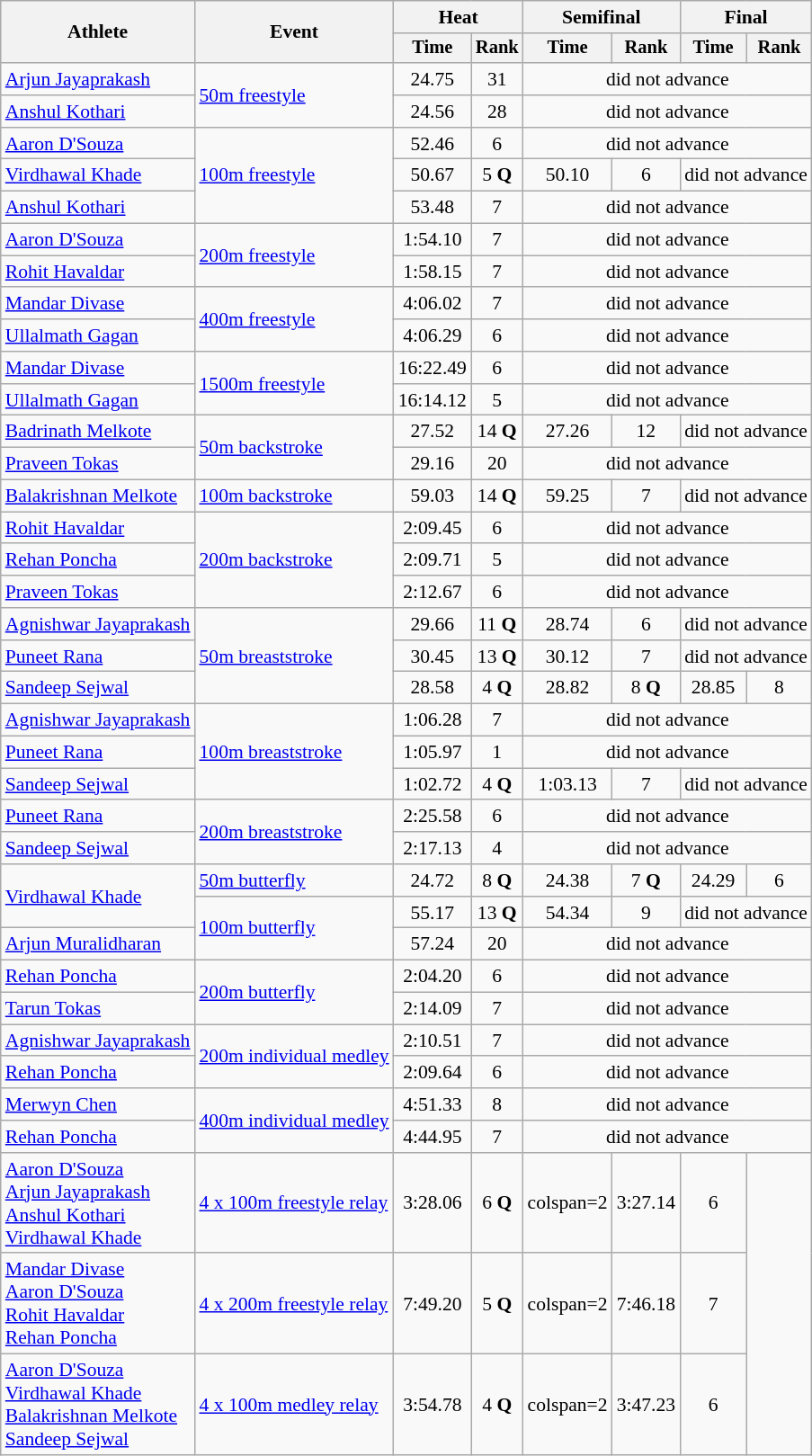<table class=wikitable style="font-size:90%">
<tr>
<th rowspan="2">Athlete</th>
<th rowspan="2">Event</th>
<th colspan="2">Heat</th>
<th colspan="2">Semifinal</th>
<th colspan="2">Final</th>
</tr>
<tr style="font-size:95%">
<th>Time</th>
<th>Rank</th>
<th>Time</th>
<th>Rank</th>
<th>Time</th>
<th>Rank</th>
</tr>
<tr align=center>
<td align=left><a href='#'>Arjun Jayaprakash</a></td>
<td align=left rowspan=2><a href='#'>50m freestyle</a></td>
<td>24.75</td>
<td>31</td>
<td colspan=4>did not advance</td>
</tr>
<tr align=center>
<td align=left><a href='#'>Anshul Kothari</a></td>
<td>24.56</td>
<td>28</td>
<td colspan=4>did not advance</td>
</tr>
<tr align=center>
<td align=left><a href='#'>Aaron D'Souza</a></td>
<td align=left rowspan=3><a href='#'>100m freestyle</a></td>
<td>52.46</td>
<td>6</td>
<td colspan=4>did not advance</td>
</tr>
<tr align=center>
<td align=left><a href='#'>Virdhawal Khade</a></td>
<td>50.67</td>
<td>5 <strong>Q</strong></td>
<td>50.10</td>
<td>6</td>
<td colspan=2>did not advance</td>
</tr>
<tr align=center>
<td align=left><a href='#'>Anshul Kothari</a></td>
<td>53.48</td>
<td>7</td>
<td colspan=4>did not advance</td>
</tr>
<tr align=center>
<td align=left><a href='#'>Aaron D'Souza</a></td>
<td align=left rowspan=2><a href='#'>200m freestyle</a></td>
<td>1:54.10</td>
<td>7</td>
<td colspan=4>did not advance</td>
</tr>
<tr align=center>
<td align=left><a href='#'>Rohit Havaldar</a></td>
<td>1:58.15</td>
<td>7</td>
<td colspan=4>did not advance</td>
</tr>
<tr align=center>
<td align=left><a href='#'>Mandar Divase</a></td>
<td align=left rowspan=2><a href='#'>400m freestyle</a></td>
<td>4:06.02</td>
<td>7</td>
<td colspan=4>did not advance</td>
</tr>
<tr align=center>
<td align=left><a href='#'>Ullalmath Gagan</a></td>
<td>4:06.29</td>
<td>6</td>
<td colspan=4>did not advance</td>
</tr>
<tr align=center>
<td align=left><a href='#'>Mandar Divase</a></td>
<td align=left rowspan=2><a href='#'>1500m freestyle</a></td>
<td>16:22.49</td>
<td>6</td>
<td colspan=4>did not advance</td>
</tr>
<tr align=center>
<td align=left><a href='#'>Ullalmath Gagan</a></td>
<td>16:14.12</td>
<td>5</td>
<td colspan=4>did not advance</td>
</tr>
<tr align=center>
<td align=left><a href='#'>Badrinath Melkote</a></td>
<td align=left rowspan=2><a href='#'>50m backstroke</a></td>
<td>27.52</td>
<td>14 <strong>Q</strong></td>
<td>27.26</td>
<td>12</td>
<td colspan=2>did not advance</td>
</tr>
<tr align=center>
<td align=left><a href='#'>Praveen Tokas</a></td>
<td>29.16</td>
<td>20</td>
<td colspan=4>did not advance</td>
</tr>
<tr align=center>
<td align=left><a href='#'>Balakrishnan Melkote</a></td>
<td align=left><a href='#'>100m backstroke</a></td>
<td>59.03</td>
<td>14 <strong>Q</strong></td>
<td>59.25</td>
<td>7</td>
<td colspan=2>did not advance</td>
</tr>
<tr align=center>
<td align=left><a href='#'>Rohit Havaldar</a></td>
<td align=left rowspan=3><a href='#'>200m backstroke</a></td>
<td>2:09.45</td>
<td>6</td>
<td colspan=4>did not advance</td>
</tr>
<tr align=center>
<td align=left><a href='#'>Rehan Poncha</a></td>
<td>2:09.71</td>
<td>5</td>
<td colspan=4>did not advance</td>
</tr>
<tr align=center>
<td align=left><a href='#'>Praveen Tokas</a></td>
<td>2:12.67</td>
<td>6</td>
<td colspan=4>did not advance</td>
</tr>
<tr align=center>
<td align=left><a href='#'>Agnishwar Jayaprakash</a></td>
<td align=left rowspan=3><a href='#'>50m breaststroke</a></td>
<td>29.66</td>
<td>11 <strong>Q</strong></td>
<td>28.74</td>
<td>6</td>
<td colspan=2>did not advance</td>
</tr>
<tr align=center>
<td align=left><a href='#'>Puneet Rana</a></td>
<td>30.45</td>
<td>13 <strong>Q</strong></td>
<td>30.12</td>
<td>7</td>
<td colspan=2>did not advance</td>
</tr>
<tr align=center>
<td align=left><a href='#'>Sandeep Sejwal</a></td>
<td>28.58</td>
<td>4 <strong>Q</strong></td>
<td>28.82</td>
<td>8 <strong>Q</strong></td>
<td>28.85</td>
<td>8</td>
</tr>
<tr align=center>
<td align=left><a href='#'>Agnishwar Jayaprakash</a></td>
<td align=left rowspan=3><a href='#'>100m breaststroke</a></td>
<td>1:06.28</td>
<td>7</td>
<td colspan=4>did not advance</td>
</tr>
<tr align=center>
<td align=left><a href='#'>Puneet Rana</a></td>
<td>1:05.97</td>
<td>1</td>
<td colspan=4>did not advance</td>
</tr>
<tr align=center>
<td align=left><a href='#'>Sandeep Sejwal</a></td>
<td>1:02.72</td>
<td>4 <strong>Q</strong></td>
<td>1:03.13</td>
<td>7</td>
<td colspan=2>did not advance</td>
</tr>
<tr align=center>
<td align=left><a href='#'>Puneet Rana</a></td>
<td align=left rowspan=2><a href='#'>200m breaststroke</a></td>
<td>2:25.58</td>
<td>6</td>
<td colspan=4>did not advance</td>
</tr>
<tr align=center>
<td align=left><a href='#'>Sandeep Sejwal</a></td>
<td>2:17.13</td>
<td>4</td>
<td colspan=4>did not advance</td>
</tr>
<tr align=center>
<td align=left rowspan=2><a href='#'>Virdhawal Khade</a></td>
<td align=left><a href='#'>50m butterfly</a></td>
<td>24.72</td>
<td>8 <strong>Q</strong></td>
<td>24.38</td>
<td>7 <strong>Q</strong></td>
<td>24.29</td>
<td>6</td>
</tr>
<tr align=center>
<td align=left rowspan=2><a href='#'>100m butterfly</a></td>
<td>55.17</td>
<td>13 <strong>Q</strong></td>
<td>54.34</td>
<td>9</td>
<td colspan=2>did not advance</td>
</tr>
<tr align=center>
<td align=left><a href='#'>Arjun Muralidharan</a></td>
<td>57.24</td>
<td>20</td>
<td colspan=4>did not advance</td>
</tr>
<tr align=center>
<td align=left><a href='#'>Rehan Poncha</a></td>
<td align=left rowspan=2><a href='#'>200m butterfly</a></td>
<td>2:04.20</td>
<td>6</td>
<td colspan=4>did not advance</td>
</tr>
<tr align=center>
<td align=left><a href='#'>Tarun Tokas</a></td>
<td>2:14.09</td>
<td>7</td>
<td colspan=4>did not advance</td>
</tr>
<tr align=center>
<td align=left><a href='#'>Agnishwar Jayaprakash</a></td>
<td align=left rowspan=2><a href='#'>200m individual medley</a></td>
<td>2:10.51</td>
<td>7</td>
<td colspan=4>did not advance</td>
</tr>
<tr align=center>
<td align=left><a href='#'>Rehan Poncha</a></td>
<td>2:09.64</td>
<td>6</td>
<td colspan=4>did not advance</td>
</tr>
<tr align=center>
<td align=left><a href='#'>Merwyn Chen</a></td>
<td align=left rowspan=2><a href='#'>400m individual medley</a></td>
<td>4:51.33</td>
<td>8</td>
<td colspan=4>did not advance</td>
</tr>
<tr align=center>
<td align=left><a href='#'>Rehan Poncha</a></td>
<td>4:44.95</td>
<td>7</td>
<td colspan=4>did not advance</td>
</tr>
<tr align=center>
<td align=left><a href='#'>Aaron D'Souza</a><br><a href='#'>Arjun Jayaprakash</a><br><a href='#'>Anshul Kothari</a><br><a href='#'>Virdhawal Khade</a></td>
<td align=left><a href='#'>4 x 100m freestyle relay</a></td>
<td>3:28.06</td>
<td>6 <strong>Q</strong></td>
<td>colspan=2 </td>
<td>3:27.14</td>
<td>6</td>
</tr>
<tr align=center>
<td align=left><a href='#'>Mandar Divase</a><br><a href='#'>Aaron D'Souza</a><br><a href='#'>Rohit Havaldar</a><br><a href='#'>Rehan Poncha</a></td>
<td align=left><a href='#'>4 x 200m freestyle relay</a></td>
<td>7:49.20</td>
<td>5 <strong>Q</strong></td>
<td>colspan=2 </td>
<td>7:46.18</td>
<td>7</td>
</tr>
<tr align=center>
<td align=left><a href='#'>Aaron D'Souza</a><br><a href='#'>Virdhawal Khade</a><br><a href='#'>Balakrishnan Melkote</a><br><a href='#'>Sandeep Sejwal</a></td>
<td align=left><a href='#'>4 x 100m medley relay</a></td>
<td>3:54.78</td>
<td>4 <strong>Q</strong></td>
<td>colspan=2 </td>
<td>3:47.23</td>
<td>6</td>
</tr>
</table>
